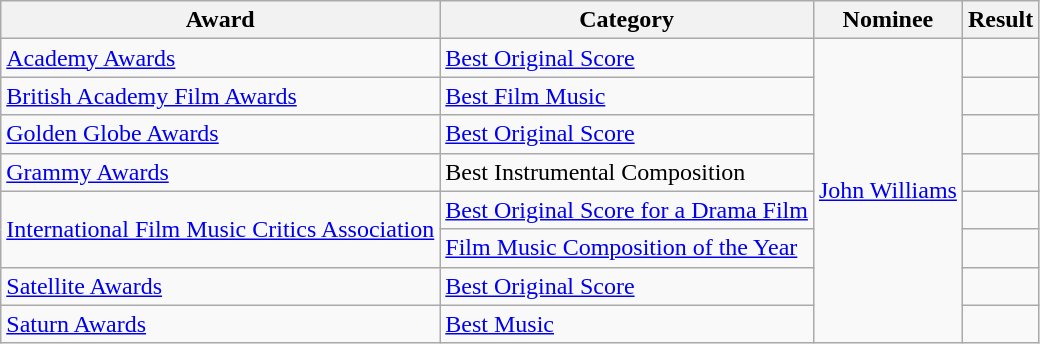<table class="wikitable">
<tr>
<th scope="col">Award</th>
<th scope="col">Category</th>
<th scope="col">Nominee</th>
<th scope="col">Result</th>
</tr>
<tr>
<td><a href='#'>Academy Awards</a></td>
<td><a href='#'>Best Original Score</a></td>
<td rowspan="8"><a href='#'>John Williams</a></td>
<td></td>
</tr>
<tr>
<td><a href='#'>British Academy Film Awards</a></td>
<td><a href='#'>Best Film Music</a></td>
<td></td>
</tr>
<tr>
<td><a href='#'>Golden Globe Awards</a></td>
<td><a href='#'>Best Original Score</a></td>
<td></td>
</tr>
<tr>
<td><a href='#'>Grammy Awards</a></td>
<td>Best Instrumental Composition</td>
<td></td>
</tr>
<tr>
<td rowspan="2"><a href='#'>International Film Music Critics Association</a></td>
<td><a href='#'>Best Original Score for a Drama Film</a></td>
<td></td>
</tr>
<tr>
<td><a href='#'>Film Music Composition of the Year</a></td>
<td></td>
</tr>
<tr>
<td><a href='#'>Satellite Awards</a></td>
<td><a href='#'>Best Original Score</a></td>
<td></td>
</tr>
<tr>
<td><a href='#'>Saturn Awards</a></td>
<td><a href='#'>Best Music</a></td>
<td></td>
</tr>
</table>
